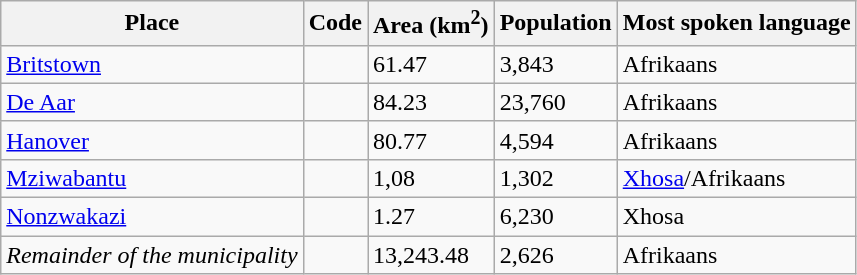<table class="wikitable sortable">
<tr>
<th>Place</th>
<th>Code</th>
<th>Area (km<sup>2</sup>)</th>
<th>Population</th>
<th>Most spoken language</th>
</tr>
<tr>
<td><a href='#'>Britstown</a></td>
<td></td>
<td>61.47</td>
<td>3,843</td>
<td>Afrikaans</td>
</tr>
<tr>
<td><a href='#'>De Aar</a></td>
<td></td>
<td>84.23</td>
<td>23,760</td>
<td>Afrikaans</td>
</tr>
<tr>
<td><a href='#'>Hanover</a></td>
<td></td>
<td>80.77</td>
<td>4,594</td>
<td>Afrikaans</td>
</tr>
<tr>
<td><a href='#'>Mziwabantu</a></td>
<td></td>
<td>1,08</td>
<td>1,302</td>
<td><a href='#'>Xhosa</a>/Afrikaans</td>
</tr>
<tr>
<td><a href='#'>Nonzwakazi</a></td>
<td></td>
<td>1.27</td>
<td>6,230</td>
<td>Xhosa</td>
</tr>
<tr>
<td><em>Remainder of the municipality</em></td>
<td></td>
<td>13,243.48</td>
<td>2,626</td>
<td>Afrikaans</td>
</tr>
</table>
